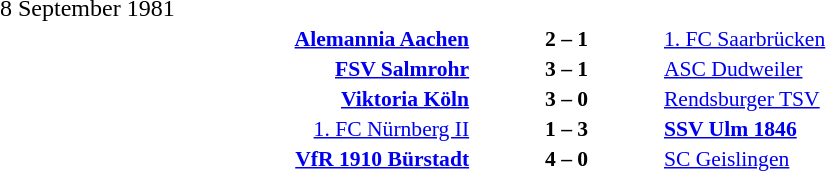<table width=100% cellspacing=1>
<tr>
<th width=25%></th>
<th width=10%></th>
<th width=25%></th>
<th></th>
</tr>
<tr>
<td>8 September 1981</td>
</tr>
<tr style=font-size:90%>
<td align=right><strong><a href='#'>Alemannia Aachen</a></strong></td>
<td align=center><strong>2 – 1</strong></td>
<td><a href='#'>1. FC Saarbrücken</a></td>
</tr>
<tr style=font-size:90%>
<td align=right><strong><a href='#'>FSV Salmrohr</a></strong></td>
<td align=center><strong>3 – 1</strong></td>
<td><a href='#'>ASC Dudweiler</a></td>
</tr>
<tr style=font-size:90%>
<td align=right><strong><a href='#'>Viktoria Köln</a></strong></td>
<td align=center><strong>3 – 0</strong></td>
<td><a href='#'>Rendsburger TSV</a></td>
</tr>
<tr style=font-size:90%>
<td align=right><a href='#'>1. FC Nürnberg II</a></td>
<td align=center><strong>1 – 3</strong></td>
<td><strong><a href='#'>SSV Ulm 1846</a></strong></td>
</tr>
<tr style=font-size:90%>
<td align=right><strong><a href='#'>VfR 1910 Bürstadt</a></strong></td>
<td align=center><strong>4 – 0</strong></td>
<td><a href='#'>SC Geislingen</a></td>
</tr>
</table>
